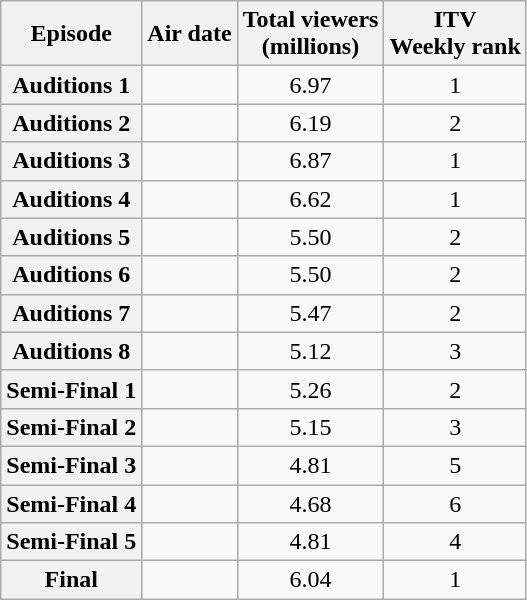<table class="wikitable sortable" style="text-align:center;">
<tr>
<th>Episode</th>
<th>Air date</th>
<th>Total viewers<br>(millions) </th>
<th>ITV<br>Weekly rank</th>
</tr>
<tr>
<th scope="row">Auditions 1</th>
<td></td>
<td>6.97</td>
<td>1</td>
</tr>
<tr>
<th scope="row">Auditions 2</th>
<td></td>
<td>6.19</td>
<td>2</td>
</tr>
<tr>
<th scope="row">Auditions 3</th>
<td></td>
<td>6.87</td>
<td>1</td>
</tr>
<tr>
<th scope="row">Auditions 4</th>
<td></td>
<td>6.62</td>
<td>1</td>
</tr>
<tr>
<th scope="row">Auditions 5</th>
<td></td>
<td>5.50</td>
<td>2</td>
</tr>
<tr>
<th scope="row">Auditions 6</th>
<td></td>
<td>5.50</td>
<td>2</td>
</tr>
<tr>
<th scope="row">Auditions 7</th>
<td></td>
<td>5.47</td>
<td>2</td>
</tr>
<tr>
<th scope="row">Auditions 8</th>
<td></td>
<td>5.12</td>
<td>3</td>
</tr>
<tr>
<th scope="row">Semi-Final 1</th>
<td></td>
<td>5.26</td>
<td>2</td>
</tr>
<tr>
<th scope="row">Semi-Final 2</th>
<td></td>
<td>5.15</td>
<td>3</td>
</tr>
<tr>
<th scope="row">Semi-Final 3</th>
<td></td>
<td>4.81</td>
<td>5</td>
</tr>
<tr>
<th scope="row">Semi-Final 4</th>
<td></td>
<td>4.68</td>
<td>6</td>
</tr>
<tr>
<th scope="row">Semi-Final 5</th>
<td></td>
<td>4.81</td>
<td>4</td>
</tr>
<tr>
<th scope="row">Final</th>
<td></td>
<td>6.04</td>
<td>1</td>
</tr>
</table>
